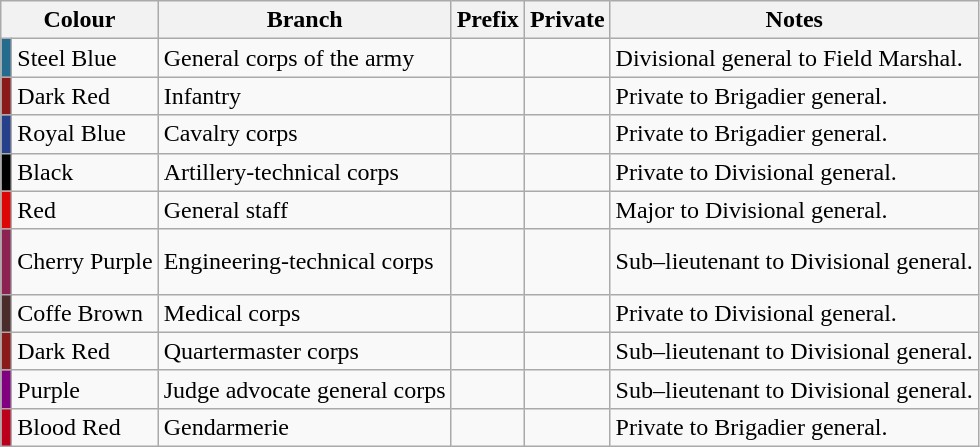<table class="wikitable">
<tr>
<th colspan=2>Colour</th>
<th>Branch</th>
<th>Prefix</th>
<th>Private</th>
<th>Notes</th>
</tr>
<tr>
<td style="background:#246b8e"></td>
<td>Steel Blue</td>
<td>General corps of the army</td>
<td><br></td>
<td></td>
<td>Divisional general to Field Marshal.</td>
</tr>
<tr>
<td style="background:#8b1a1a"></td>
<td>Dark Red</td>
<td>Infantry</td>
<td></td>
<td></td>
<td>Private to Brigadier general.</td>
</tr>
<tr>
<td style="background:#27408b"></td>
<td>Royal Blue</td>
<td>Cavalry corps</td>
<td></td>
<td></td>
<td>Private to Brigadier general.</td>
</tr>
<tr>
<td style="background:black"></td>
<td>Black</td>
<td>Artillery-technical corps</td>
<td><br></td>
<td></td>
<td>Private to Divisional general.</td>
</tr>
<tr>
<td style="background:#dd0505"></td>
<td>Red</td>
<td>General staff</td>
<td></td>
<td></td>
<td>Major to Divisional general.</td>
</tr>
<tr>
<td style="background:#8b2252"></td>
<td>Cherry Purple</td>
<td>Еngineering-technical corps</td>
<td><br><br></td>
<td></td>
<td>Sub–lieutenant to Divisional general.</td>
</tr>
<tr>
<td style="background:#4a2c2a"></td>
<td>Coffe Brown</td>
<td>Medical corps</td>
<td><br></td>
<td></td>
<td>Private to Divisional general.</td>
</tr>
<tr>
<td style="background:#8b1a1a"></td>
<td>Dark Red</td>
<td>Quartermaster corps</td>
<td></td>
<td></td>
<td>Sub–lieutenant to Divisional general.</td>
</tr>
<tr>
<td style="background:purple"></td>
<td>Purple</td>
<td>Judge advocate general corps</td>
<td></td>
<td></td>
<td>Sub–lieutenant to Divisional general.</td>
</tr>
<tr>
<td style="background:#bc001b"></td>
<td>Blood Red</td>
<td>Gendarmerie</td>
<td></td>
<td></td>
<td>Private to Brigadier general.</td>
</tr>
</table>
